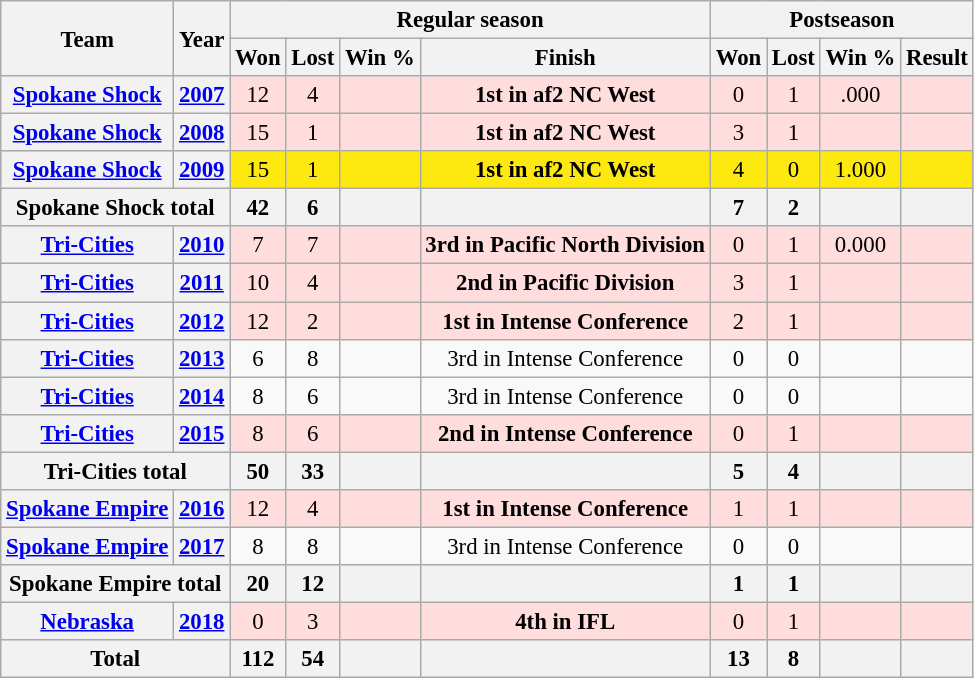<table class="wikitable" style="font-size: 95%; text-align:center;">
<tr>
<th rowspan=2>Team</th>
<th rowspan=2>Year</th>
<th colspan=4>Regular season</th>
<th colspan=4>Postseason</th>
</tr>
<tr>
<th>Won</th>
<th>Lost</th>
<th>Win %</th>
<th>Finish</th>
<th>Won</th>
<th>Lost</th>
<th>Win %</th>
<th>Result</th>
</tr>
<tr !  style="background:#fdd;">
<th><a href='#'>Spokane Shock</a></th>
<th><a href='#'>2007</a></th>
<td>12</td>
<td>4</td>
<td></td>
<td><strong>1st in af2 NC West</strong></td>
<td>0</td>
<td>1</td>
<td>.000</td>
<td></td>
</tr>
<tr !  style="background:#fdd;">
<th><a href='#'>Spokane Shock</a></th>
<th><a href='#'>2008</a></th>
<td>15</td>
<td>1</td>
<td></td>
<td><strong>1st in af2 NC West</strong></td>
<td>3</td>
<td>1</td>
<td></td>
<td></td>
</tr>
<tr ! style="background:#FDE910;">
<th><a href='#'>Spokane Shock</a></th>
<th><a href='#'>2009</a></th>
<td>15</td>
<td>1</td>
<td></td>
<td><strong>1st in af2 NC West</strong></td>
<td>4</td>
<td>0</td>
<td>1.000</td>
<td></td>
</tr>
<tr>
<th colspan="2">Spokane Shock total</th>
<th>42</th>
<th>6</th>
<th></th>
<th></th>
<th>7</th>
<th>2</th>
<th></th>
<th></th>
</tr>
<tr !  style="background:#fdd;">
<th><a href='#'>Tri-Cities</a></th>
<th><a href='#'>2010</a></th>
<td>7</td>
<td>7</td>
<td></td>
<td><strong>3rd in Pacific North Division</strong></td>
<td>0</td>
<td>1</td>
<td>0.000</td>
<td></td>
</tr>
<tr !  style="background:#fdd;">
<th><a href='#'>Tri-Cities</a></th>
<th><a href='#'>2011</a></th>
<td>10</td>
<td>4</td>
<td></td>
<td><strong>2nd in Pacific Division</strong></td>
<td>3</td>
<td>1</td>
<td></td>
<td></td>
</tr>
<tr !  style="background:#fdd;">
<th><a href='#'>Tri-Cities</a></th>
<th><a href='#'>2012</a></th>
<td>12</td>
<td>2</td>
<td></td>
<td><strong>1st in Intense Conference</strong></td>
<td>2</td>
<td>1</td>
<td></td>
<td></td>
</tr>
<tr>
<th><a href='#'>Tri-Cities</a></th>
<th><a href='#'>2013</a></th>
<td>6</td>
<td>8</td>
<td></td>
<td>3rd in Intense Conference</td>
<td>0</td>
<td>0</td>
<td></td>
<td></td>
</tr>
<tr>
<th><a href='#'>Tri-Cities</a></th>
<th><a href='#'>2014</a></th>
<td>8</td>
<td>6</td>
<td></td>
<td>3rd in Intense Conference</td>
<td>0</td>
<td>0</td>
<td></td>
<td></td>
</tr>
<tr !  style="background:#fdd;">
<th><a href='#'>Tri-Cities</a></th>
<th><a href='#'>2015</a></th>
<td>8</td>
<td>6</td>
<td></td>
<td><strong>2nd in Intense Conference</strong></td>
<td>0</td>
<td>1</td>
<td></td>
<td></td>
</tr>
<tr>
<th colspan="2">Tri-Cities total</th>
<th>50</th>
<th>33</th>
<th></th>
<th></th>
<th>5</th>
<th>4</th>
<th></th>
<th></th>
</tr>
<tr !  style="background:#fdd;">
<th><a href='#'>Spokane Empire</a></th>
<th><a href='#'>2016</a></th>
<td>12</td>
<td>4</td>
<td></td>
<td><strong>1st in Intense Conference</strong></td>
<td>1</td>
<td>1</td>
<td></td>
<td></td>
</tr>
<tr>
<th><a href='#'>Spokane Empire</a></th>
<th><a href='#'>2017</a></th>
<td>8</td>
<td>8</td>
<td></td>
<td>3rd in Intense Conference</td>
<td>0</td>
<td>0</td>
<td></td>
<td></td>
</tr>
<tr>
<th colspan="2">Spokane Empire total</th>
<th>20</th>
<th>12</th>
<th></th>
<th></th>
<th>1</th>
<th>1</th>
<th></th>
<th></th>
</tr>
<tr !  style="background:#fdd;">
<th><a href='#'>Nebraska</a></th>
<th><a href='#'>2018</a></th>
<td>0</td>
<td>3</td>
<td></td>
<td><strong>4th in IFL</strong></td>
<td>0</td>
<td>1</td>
<td></td>
<td></td>
</tr>
<tr>
<th colspan=2>Total</th>
<th>112</th>
<th>54</th>
<th></th>
<th></th>
<th>13</th>
<th>8</th>
<th></th>
<th></th>
</tr>
</table>
